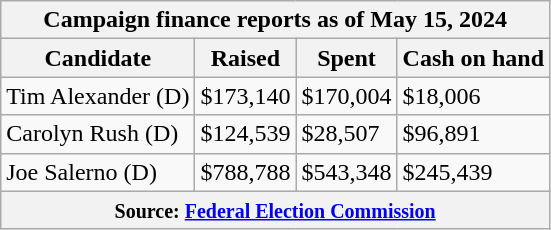<table class="wikitable sortable">
<tr>
<th colspan=4>Campaign finance reports as of May 15, 2024</th>
</tr>
<tr style="text-align:center;">
<th>Candidate</th>
<th>Raised</th>
<th>Spent</th>
<th>Cash on hand</th>
</tr>
<tr>
<td>Tim Alexander (D)</td>
<td>$173,140</td>
<td>$170,004</td>
<td>$18,006</td>
</tr>
<tr>
<td>Carolyn Rush (D)</td>
<td>$124,539</td>
<td>$28,507</td>
<td>$96,891</td>
</tr>
<tr>
<td>Joe Salerno (D)</td>
<td>$788,788</td>
<td>$543,348</td>
<td>$245,439</td>
</tr>
<tr>
<th colspan="4"><small>Source: <a href='#'>Federal Election Commission</a></small></th>
</tr>
</table>
